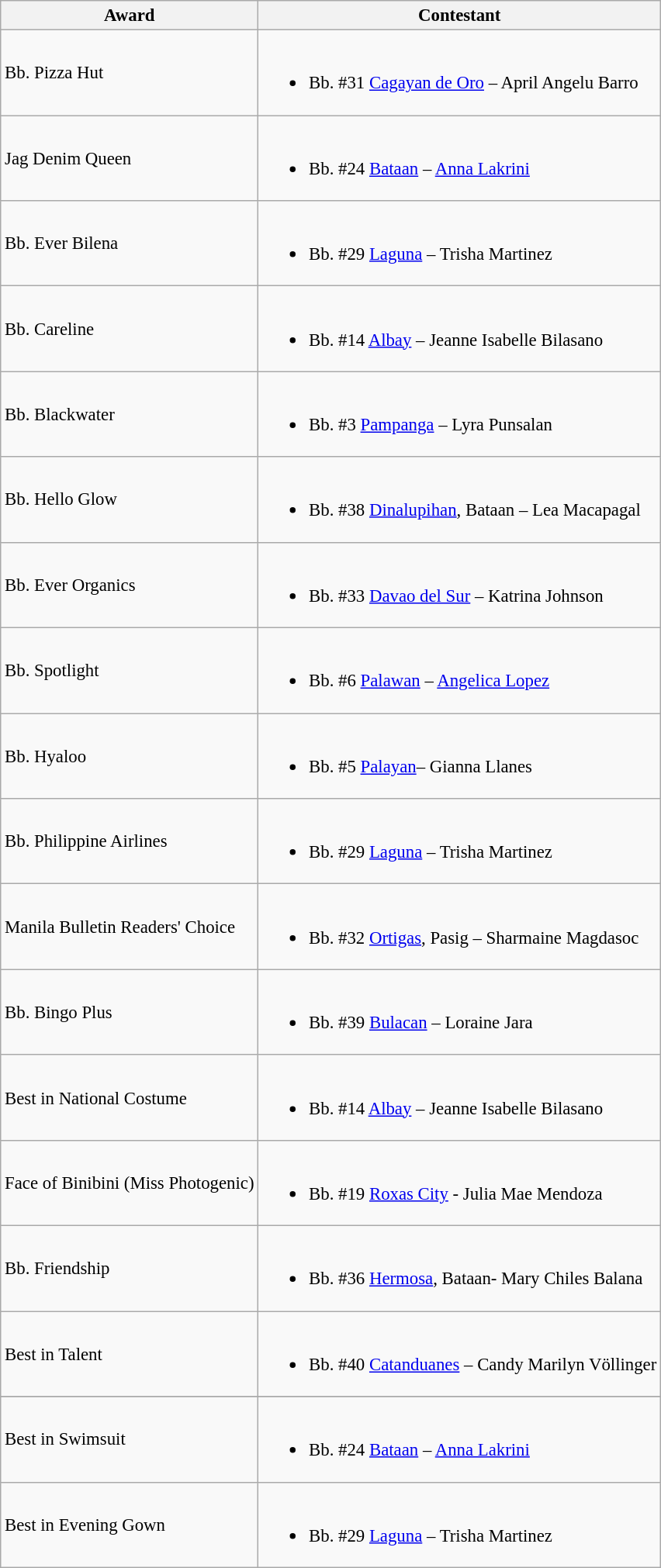<table class="wikitable sortable" style="font-size: 95%;">
<tr>
<th>Award</th>
<th>Contestant</th>
</tr>
<tr>
<td>Bb. Pizza Hut</td>
<td><br><ul><li>Bb. #31 <a href='#'>Cagayan de Oro</a> – April Angelu Barro</li></ul></td>
</tr>
<tr>
<td>Jag Denim Queen</td>
<td><br><ul><li>Bb. #24 <a href='#'>Bataan</a> – <a href='#'>Anna Lakrini</a></li></ul></td>
</tr>
<tr>
<td>Bb. Ever Bilena</td>
<td><br><ul><li>Bb. #29 <a href='#'>Laguna</a> – Trisha Martinez</li></ul></td>
</tr>
<tr>
<td>Bb. Careline</td>
<td><br><ul><li>Bb. #14 <a href='#'>Albay</a> – Jeanne Isabelle Bilasano</li></ul></td>
</tr>
<tr>
<td>Bb. Blackwater</td>
<td><br><ul><li>Bb. #3 <a href='#'>Pampanga</a> – Lyra Punsalan</li></ul></td>
</tr>
<tr>
<td>Bb. Hello Glow</td>
<td><br><ul><li>Bb. #38 <a href='#'>Dinalupihan</a>, Bataan – Lea Macapagal</li></ul></td>
</tr>
<tr>
<td>Bb. Ever Organics</td>
<td><br><ul><li>Bb. #33 <a href='#'>Davao del Sur</a> – Katrina Johnson</li></ul></td>
</tr>
<tr>
<td>Bb. Spotlight</td>
<td><br><ul><li>Bb. #6 <a href='#'>Palawan</a> – <a href='#'>Angelica Lopez</a></li></ul></td>
</tr>
<tr>
<td>Bb. Hyaloo</td>
<td><br><ul><li>Bb. #5 <a href='#'>Palayan</a>– Gianna Llanes</li></ul></td>
</tr>
<tr>
<td>Bb. Philippine Airlines</td>
<td><br><ul><li>Bb. #29 <a href='#'>Laguna</a> – Trisha Martinez</li></ul></td>
</tr>
<tr>
<td>Manila Bulletin Readers' Choice</td>
<td><br><ul><li>Bb. #32 <a href='#'>Ortigas</a>, Pasig – Sharmaine Magdasoc</li></ul></td>
</tr>
<tr>
<td>Bb. Bingo Plus</td>
<td><br><ul><li>Bb. #39 <a href='#'>Bulacan</a> – Loraine Jara</li></ul></td>
</tr>
<tr>
<td>Best in National Costume</td>
<td><br><ul><li>Bb. #14 <a href='#'>Albay</a> – Jeanne Isabelle Bilasano</li></ul></td>
</tr>
<tr>
<td>Face of Binibini (Miss Photogenic)</td>
<td><br><ul><li>Bb. #19 <a href='#'>Roxas City</a> - Julia Mae Mendoza</li></ul></td>
</tr>
<tr>
<td>Bb. Friendship</td>
<td><br><ul><li>Bb. #36 <a href='#'>Hermosa</a>, Bataan- Mary Chiles Balana</li></ul></td>
</tr>
<tr>
<td>Best in Talent</td>
<td><br><ul><li>Bb. #40 <a href='#'>Catanduanes</a> – Candy Marilyn Völlinger</li></ul></td>
</tr>
<tr>
</tr>
<tr>
<td>Best in Swimsuit</td>
<td><br><ul><li>Bb. #24 <a href='#'>Bataan</a> – <a href='#'>Anna Lakrini</a></li></ul></td>
</tr>
<tr>
<td>Best in Evening Gown</td>
<td><br><ul><li>Bb. #29 <a href='#'>Laguna</a> – Trisha Martinez</li></ul></td>
</tr>
</table>
